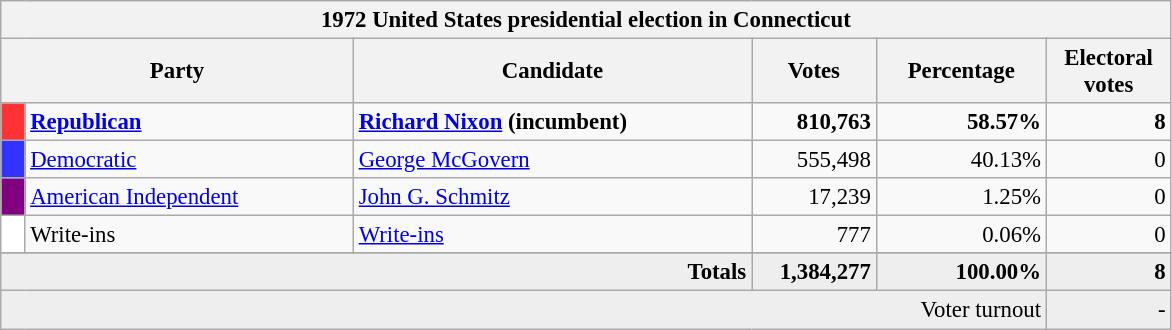<table class="wikitable" style="font-size: 95%;">
<tr>
<th colspan="6">1972 United States presidential election in Connecticut</th>
</tr>
<tr>
<th colspan="2" style="width: 15em">Party</th>
<th style="width: 17em">Candidate</th>
<th style="width: 5em">Votes</th>
<th style="width: 7em">Percentage</th>
<th style="width: 5em">Electoral votes</th>
</tr>
<tr>
<th style="background-color:#FF3333; width: 3px"></th>
<td style="width: 130px"><strong><a href='#'>Republican</a></strong></td>
<td><strong><a href='#'>Richard Nixon</a> (incumbent)</strong></td>
<td align="right"><strong>810,763</strong></td>
<td align="right"><strong>58.57%</strong></td>
<td align="right"><strong>8</strong></td>
</tr>
<tr>
<th style="background-color:#3333FF; width: 3px"></th>
<td style="width: 130px"><a href='#'>Democratic</a></td>
<td><a href='#'>George McGovern</a></td>
<td align="right">555,498</td>
<td align="right">40.13%</td>
<td align="right">0</td>
</tr>
<tr>
<th style="background-color:#800080; width: 3px"></th>
<td style="width: 130px"><a href='#'>American Independent</a></td>
<td><a href='#'>John G. Schmitz</a></td>
<td align="right">17,239</td>
<td align="right">1.25%</td>
<td align="right">0</td>
</tr>
<tr>
<th style="background-color:#FFFFFF; width: 3px"></th>
<td style="width: 130px">Write-ins</td>
<td><a href='#'>Write-ins</a></td>
<td align="right">777</td>
<td align="right">0.06%</td>
<td align="right">0</td>
</tr>
<tr>
</tr>
<tr bgcolor="#EEEEEE">
<td colspan="3" align="right"><strong>Totals</strong></td>
<td align="right"><strong>1,384,277</strong></td>
<td align="right"><strong>100.00%</strong></td>
<td align="right"><strong>8</strong></td>
</tr>
<tr bgcolor="#EEEEEE">
<td colspan="5" align="right">Voter turnout</td>
<td colspan="1" align="right">-</td>
</tr>
</table>
